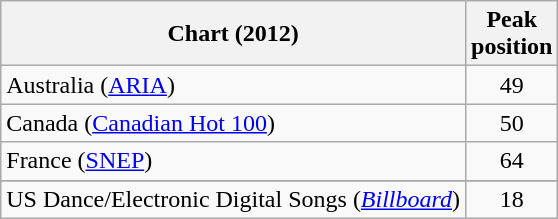<table class="wikitable">
<tr>
<th>Chart (2012)</th>
<th>Peak<br>position</th>
</tr>
<tr>
<td>Australia (<a href='#'>ARIA</a>)</td>
<td align="center">49</td>
</tr>
<tr>
<td>Canada (<a href='#'>Canadian Hot 100</a>)</td>
<td align="center">50</td>
</tr>
<tr>
<td>France (<a href='#'>SNEP</a>)</td>
<td align="center">64</td>
</tr>
<tr>
</tr>
<tr>
</tr>
<tr>
<td>US Dance/Electronic Digital Songs (<em><a href='#'>Billboard</a></em>)</td>
<td align="center">18</td>
</tr>
</table>
